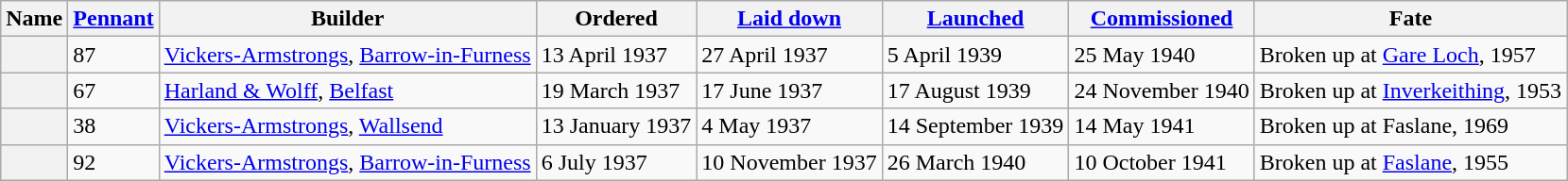<table class="wikitable plainrowheaders">
<tr>
<th scope="col">Name</th>
<th scope="col"><a href='#'>Pennant</a></th>
<th scope="col">Builder</th>
<th scope="col">Ordered</th>
<th scope="col"><a href='#'>Laid down</a></th>
<th scope="col"><a href='#'>Launched</a></th>
<th scope="col"><a href='#'>Commissioned</a></th>
<th scope="col">Fate</th>
</tr>
<tr>
<th scope="row"></th>
<td>87</td>
<td><a href='#'>Vickers-Armstrongs</a>, <a href='#'>Barrow-in-Furness</a></td>
<td>13 April 1937</td>
<td>27 April 1937</td>
<td>5 April 1939</td>
<td>25 May 1940</td>
<td>Broken up at <a href='#'>Gare Loch</a>, 1957</td>
</tr>
<tr>
<th scope="row"></th>
<td>67</td>
<td><a href='#'>Harland & Wolff</a>, <a href='#'>Belfast</a></td>
<td>19 March 1937</td>
<td>17 June 1937</td>
<td>17 August 1939</td>
<td>24 November 1940</td>
<td>Broken up at <a href='#'>Inverkeithing</a>, 1953</td>
</tr>
<tr>
<th scope="row"></th>
<td>38</td>
<td><a href='#'>Vickers-Armstrongs</a>, <a href='#'>Wallsend</a></td>
<td>13 January 1937</td>
<td>4 May 1937</td>
<td>14 September 1939</td>
<td>14 May 1941</td>
<td>Broken up at Faslane, 1969</td>
</tr>
<tr>
<th scope="row"></th>
<td>92</td>
<td><a href='#'>Vickers-Armstrongs</a>, <a href='#'>Barrow-in-Furness</a></td>
<td>6 July 1937</td>
<td>10 November 1937</td>
<td>26 March 1940</td>
<td>10 October 1941</td>
<td>Broken up at <a href='#'>Faslane</a>, 1955</td>
</tr>
</table>
